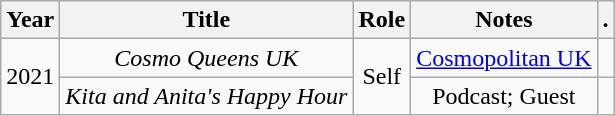<table class="wikitable">
<tr>
<th scope="col">Year</th>
<th scope="col">Title</th>
<th scope="col">Role</th>
<th scope="col">Notes</th>
<th style="text-align: center;" class="unsortable">.</th>
</tr>
<tr>
<td rowspan="2">2021</td>
<td style="text-align: center;" class="unsortable"><em>Cosmo Queens UK</em></td>
<td rowspan="2" style="text-align: center;">Self</td>
<td><a href='#'>Cosmopolitan UK</a></td>
<td style="text-align: center;"></td>
</tr>
<tr>
<td><em>Kita and Anita's Happy Hour</em></td>
<td style="text-align: center;">Podcast; Guest</td>
<td style="text-align: center;"></td>
</tr>
</table>
